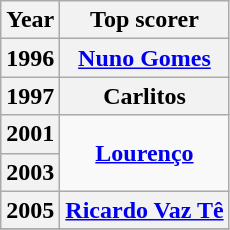<table class="wikitable" style="text-align: center;">
<tr>
<th>Year</th>
<th>Top scorer</th>
</tr>
<tr>
<th>1996</th>
<th><a href='#'>Nuno Gomes</a></th>
</tr>
<tr>
<th>1997</th>
<th>Carlitos</th>
</tr>
<tr>
<th>2001</th>
<td rowspan="2"><strong><a href='#'>Lourenço</a></strong></td>
</tr>
<tr>
<th>2003</th>
</tr>
<tr>
<th>2005</th>
<th><a href='#'>Ricardo Vaz Tê</a></th>
</tr>
<tr>
</tr>
</table>
